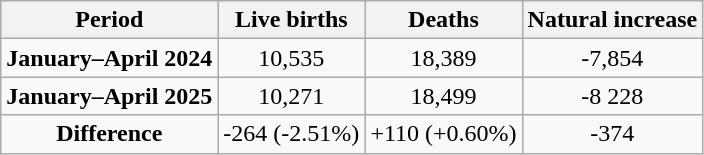<table class="wikitable"  style="text-align:center;">
<tr>
<th>Period</th>
<th>Live births</th>
<th>Deaths</th>
<th>Natural increase</th>
</tr>
<tr>
<td><strong>January–April 2024</strong></td>
<td>10,535</td>
<td>18,389</td>
<td>-7,854</td>
</tr>
<tr>
<td><strong>January–April 2025</strong></td>
<td>10,271</td>
<td>18,499</td>
<td>-8 228</td>
</tr>
<tr>
<td><strong>Difference</strong></td>
<td> -264 (-2.51%)</td>
<td> +110 (+0.60%)</td>
<td> -374</td>
</tr>
</table>
